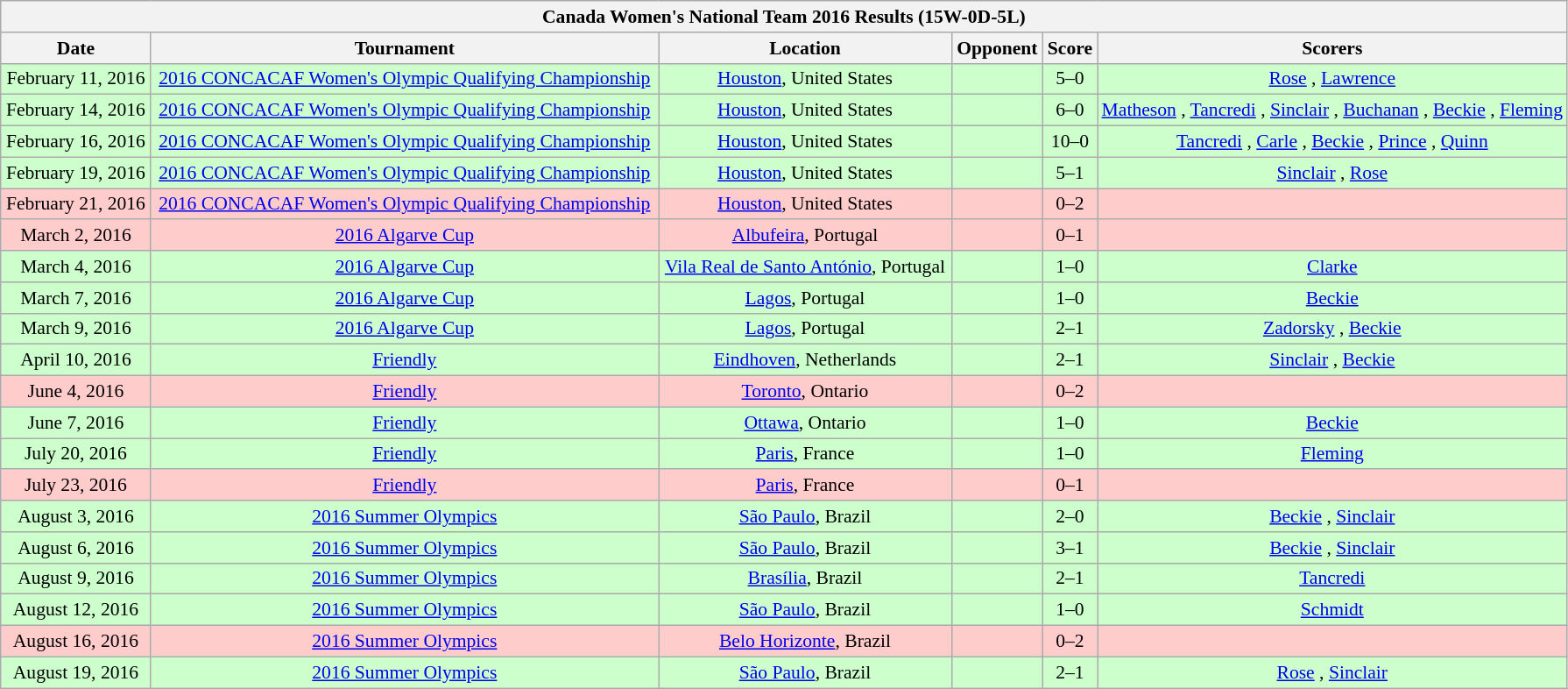<table class="wikitable collapsible collapsed" style="font-size:90%">
<tr>
<th colspan="6"><strong>Canada Women's National Team 2016 Results (15W-0D-5L)</strong></th>
</tr>
<tr>
<th>Date</th>
<th>Tournament</th>
<th>Location</th>
<th>Opponent</th>
<th>Score</th>
<th width=30%>Scorers</th>
</tr>
<tr style="background:#cfc;">
<td style="text-align: center;">February 11, 2016</td>
<td style="text-align: center;"><a href='#'>2016 CONCACAF Women's Olympic Qualifying Championship</a></td>
<td style="text-align: center;"><a href='#'>Houston</a>, United States</td>
<td></td>
<td style="text-align: center;">5–0</td>
<td style="text-align: center;"><a href='#'>Rose</a> , <a href='#'>Lawrence</a> </td>
</tr>
<tr style="background:#cfc;">
<td style="text-align: center;">February 14, 2016</td>
<td style="text-align: center;"><a href='#'>2016 CONCACAF Women's Olympic Qualifying Championship</a></td>
<td style="text-align: center;"><a href='#'>Houston</a>, United States</td>
<td></td>
<td style="text-align: center;">6–0</td>
<td style="text-align: center;"><a href='#'>Matheson</a> , <a href='#'>Tancredi</a> , <a href='#'>Sinclair</a> , <a href='#'>Buchanan</a> , <a href='#'>Beckie</a> , <a href='#'>Fleming</a> </td>
</tr>
<tr style="background:#cfc;">
<td style="text-align: center;">February 16, 2016</td>
<td style="text-align: center;"><a href='#'>2016 CONCACAF Women's Olympic Qualifying Championship</a></td>
<td style="text-align: center;"><a href='#'>Houston</a>, United States</td>
<td></td>
<td style="text-align: center;">10–0</td>
<td style="text-align: center;"><a href='#'>Tancredi</a> , <a href='#'>Carle</a> , <a href='#'>Beckie</a> , <a href='#'>Prince</a> , <a href='#'>Quinn</a> </td>
</tr>
<tr style="background:#cfc;">
<td style="text-align: center;">February 19, 2016</td>
<td style="text-align: center;"><a href='#'>2016 CONCACAF Women's Olympic Qualifying Championship</a></td>
<td style="text-align: center;"><a href='#'>Houston</a>, United States</td>
<td></td>
<td style="text-align: center;">5–1</td>
<td style="text-align: center;"><a href='#'>Sinclair</a> , <a href='#'>Rose</a> </td>
</tr>
<tr style="background:#fcc;">
<td style="text-align: center;">February 21, 2016</td>
<td style="text-align: center;"><a href='#'>2016 CONCACAF Women's Olympic Qualifying Championship</a></td>
<td style="text-align: center;"><a href='#'>Houston</a>, United States</td>
<td></td>
<td style="text-align: center;">0–2</td>
<td style="text-align: center;"></td>
</tr>
<tr style="background:#fcc;">
<td style="text-align: center;">March 2, 2016</td>
<td style="text-align: center;"><a href='#'>2016 Algarve Cup</a></td>
<td style="text-align: center;"><a href='#'>Albufeira</a>, Portugal</td>
<td></td>
<td style="text-align: center;">0–1</td>
<td style="text-align: center;"></td>
</tr>
<tr style="background:#cfc;">
<td style="text-align: center;">March 4, 2016</td>
<td style="text-align: center;"><a href='#'>2016 Algarve Cup</a></td>
<td style="text-align: center;"><a href='#'>Vila Real de Santo António</a>, Portugal</td>
<td></td>
<td style="text-align: center;">1–0</td>
<td style="text-align: center;"><a href='#'>Clarke</a> </td>
</tr>
<tr style="background:#cfc;">
<td style="text-align: center;">March 7, 2016</td>
<td style="text-align: center;"><a href='#'>2016 Algarve Cup</a></td>
<td style="text-align: center;"><a href='#'>Lagos</a>, Portugal</td>
<td></td>
<td style="text-align: center;">1–0</td>
<td style="text-align: center;"><a href='#'>Beckie</a> </td>
</tr>
<tr style="background:#cfc;">
<td style="text-align: center;">March 9, 2016</td>
<td style="text-align: center;"><a href='#'>2016 Algarve Cup</a></td>
<td style="text-align: center;"><a href='#'>Lagos</a>, Portugal</td>
<td></td>
<td style="text-align: center;">2–1</td>
<td style="text-align: center;"><a href='#'>Zadorsky</a> , <a href='#'>Beckie</a> </td>
</tr>
<tr style="background:#cfc;">
<td style="text-align: center;">April 10, 2016</td>
<td style="text-align: center;"><a href='#'>Friendly</a></td>
<td style="text-align: center;"><a href='#'>Eindhoven</a>, Netherlands</td>
<td></td>
<td style="text-align: center;">2–1</td>
<td style="text-align: center;"><a href='#'>Sinclair</a> , <a href='#'>Beckie</a> </td>
</tr>
<tr style="background:#fcc;">
<td style="text-align: center;">June 4, 2016</td>
<td style="text-align: center;"><a href='#'>Friendly</a></td>
<td style="text-align: center;"><a href='#'>Toronto</a>, Ontario</td>
<td></td>
<td style="text-align: center;">0–2</td>
<td style="text-align: center;"></td>
</tr>
<tr style="background:#cfc;">
<td style="text-align: center;">June 7, 2016</td>
<td style="text-align: center;"><a href='#'>Friendly</a></td>
<td style="text-align: center;"><a href='#'>Ottawa</a>, Ontario</td>
<td></td>
<td style="text-align: center;">1–0</td>
<td style="text-align: center;"><a href='#'>Beckie</a> </td>
</tr>
<tr style="background:#cfc;">
<td style="text-align: center;">July 20, 2016</td>
<td style="text-align: center;"><a href='#'>Friendly</a></td>
<td style="text-align: center;"><a href='#'>Paris</a>, France</td>
<td></td>
<td style="text-align: center;">1–0</td>
<td style="text-align: center;"><a href='#'>Fleming</a> </td>
</tr>
<tr style="background:#fcc;">
<td style="text-align: center;">July 23, 2016</td>
<td style="text-align: center;"><a href='#'>Friendly</a></td>
<td style="text-align: center;"><a href='#'>Paris</a>, France</td>
<td></td>
<td style="text-align: center;">0–1</td>
<td style="text-align: center;"></td>
</tr>
<tr style="background:#cfc;">
<td style="text-align: center;">August 3, 2016</td>
<td style="text-align: center;"><a href='#'>2016 Summer Olympics</a></td>
<td style="text-align: center;"><a href='#'>São Paulo</a>, Brazil</td>
<td></td>
<td style="text-align: center;">2–0</td>
<td style="text-align: center;"><a href='#'>Beckie</a> , <a href='#'>Sinclair</a> </td>
</tr>
<tr style="background:#cfc;">
<td style="text-align: center;">August 6, 2016</td>
<td style="text-align: center;"><a href='#'>2016 Summer Olympics</a></td>
<td style="text-align: center;"><a href='#'>São Paulo</a>, Brazil</td>
<td></td>
<td style="text-align: center;">3–1</td>
<td style="text-align: center;"><a href='#'>Beckie</a> , <a href='#'>Sinclair</a> </td>
</tr>
<tr style="background:#cfc;">
<td style="text-align: center;">August 9, 2016</td>
<td style="text-align: center;"><a href='#'>2016 Summer Olympics</a></td>
<td style="text-align: center;"><a href='#'>Brasília</a>, Brazil</td>
<td></td>
<td style="text-align: center;">2–1</td>
<td style="text-align: center;"><a href='#'>Tancredi</a> </td>
</tr>
<tr style="background:#cfc;">
<td style="text-align: center;">August 12, 2016</td>
<td style="text-align: center;"><a href='#'>2016 Summer Olympics</a></td>
<td style="text-align: center;"><a href='#'>São Paulo</a>, Brazil</td>
<td></td>
<td style="text-align: center;">1–0</td>
<td style="text-align: center;"><a href='#'>Schmidt</a> </td>
</tr>
<tr style="background:#fcc;">
<td style="text-align: center;">August 16, 2016</td>
<td style="text-align: center;"><a href='#'>2016 Summer Olympics</a></td>
<td style="text-align: center;"><a href='#'>Belo Horizonte</a>, Brazil</td>
<td></td>
<td style="text-align: center;">0–2</td>
<td style="text-align: center;"></td>
</tr>
<tr style="background:#cfc;">
<td style="text-align: center;">August 19, 2016</td>
<td style="text-align: center;"><a href='#'>2016 Summer Olympics</a></td>
<td style="text-align: center;"><a href='#'>São Paulo</a>, Brazil</td>
<td></td>
<td style="text-align: center;">2–1</td>
<td style="text-align: center;"><a href='#'>Rose</a> , <a href='#'>Sinclair</a> </td>
</tr>
</table>
